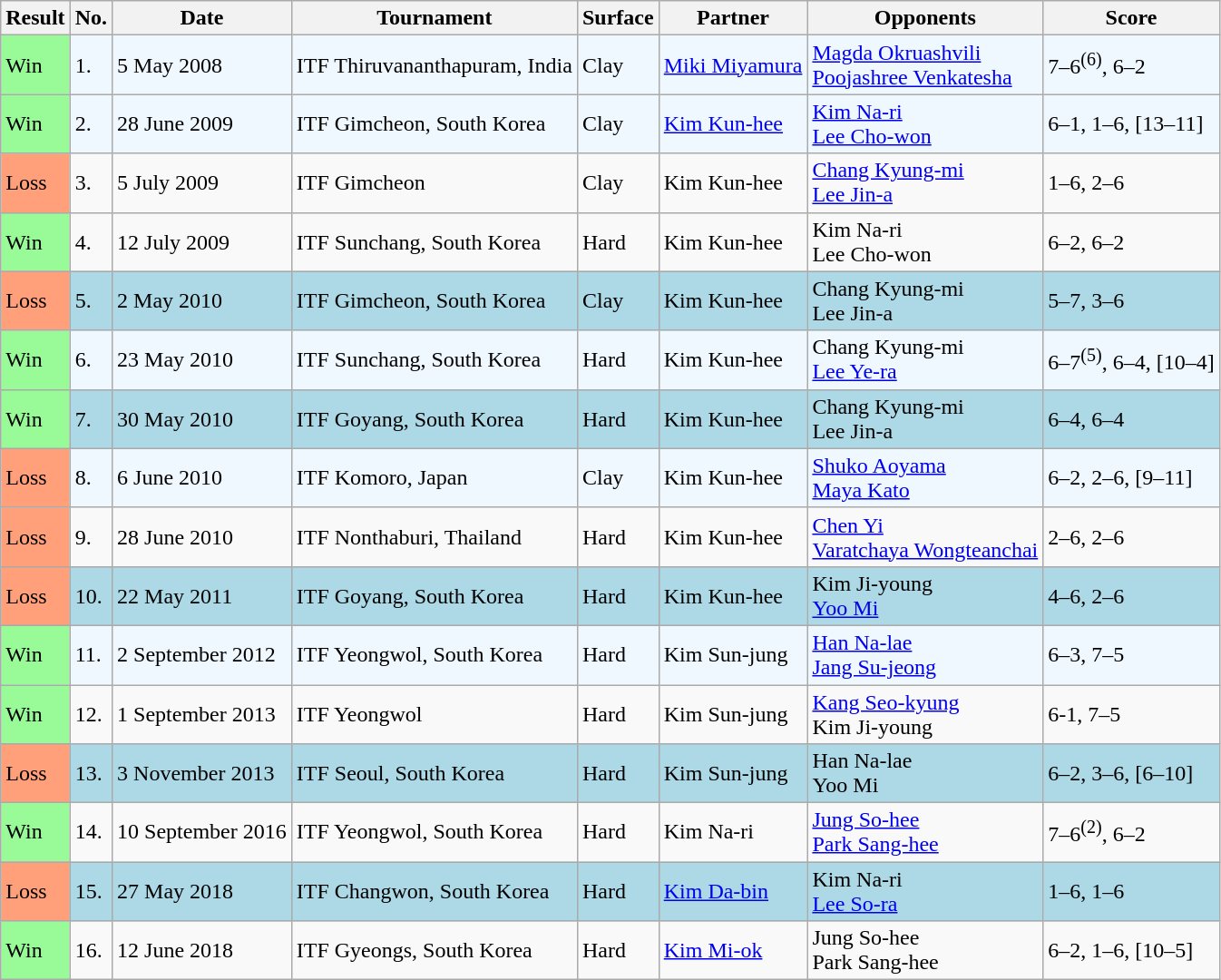<table class="sortable wikitable">
<tr>
<th>Result</th>
<th>No.</th>
<th>Date</th>
<th>Tournament</th>
<th>Surface</th>
<th>Partner</th>
<th>Opponents</th>
<th class="unsortable">Score</th>
</tr>
<tr style="background:#f0f8ff;">
<td style="background:#98fb98;">Win</td>
<td>1.</td>
<td>5 May 2008</td>
<td>ITF Thiruvananthapuram, India</td>
<td>Clay</td>
<td> <a href='#'>Miki Miyamura</a></td>
<td> <a href='#'>Magda Okruashvili</a> <br>  <a href='#'>Poojashree Venkatesha</a></td>
<td>7–6<sup>(6)</sup>, 6–2</td>
</tr>
<tr style="background:#f0f8ff;">
<td style="background:#98fb98;">Win</td>
<td>2.</td>
<td>28 June 2009</td>
<td>ITF Gimcheon, South Korea</td>
<td>Clay</td>
<td> <a href='#'>Kim Kun-hee</a></td>
<td> <a href='#'>Kim Na-ri</a> <br>  <a href='#'>Lee Cho-won</a></td>
<td>6–1, 1–6, [13–11]</td>
</tr>
<tr>
<td style="background:#ffa07a;">Loss</td>
<td>3.</td>
<td>5 July 2009</td>
<td>ITF Gimcheon</td>
<td>Clay</td>
<td> Kim Kun-hee</td>
<td> <a href='#'>Chang Kyung-mi</a> <br>  <a href='#'>Lee Jin-a</a></td>
<td>1–6, 2–6</td>
</tr>
<tr>
<td style="background:#98fb98;">Win</td>
<td>4.</td>
<td>12 July 2009</td>
<td>ITF Sunchang, South Korea</td>
<td>Hard</td>
<td> Kim Kun-hee</td>
<td> Kim Na-ri <br>  Lee Cho-won</td>
<td>6–2, 6–2</td>
</tr>
<tr style="background:lightblue;">
<td style="background:#ffa07a;">Loss</td>
<td>5.</td>
<td>2 May 2010</td>
<td>ITF Gimcheon, South Korea</td>
<td>Clay</td>
<td> Kim Kun-hee</td>
<td> Chang Kyung-mi <br>  Lee Jin-a</td>
<td>5–7, 3–6</td>
</tr>
<tr style="background:#f0f8ff;">
<td style="background:#98fb98;">Win</td>
<td>6.</td>
<td>23 May 2010</td>
<td>ITF Sunchang, South Korea</td>
<td>Hard</td>
<td> Kim Kun-hee</td>
<td> Chang Kyung-mi <br>  <a href='#'>Lee Ye-ra</a></td>
<td>6–7<sup>(5)</sup>, 6–4, [10–4]</td>
</tr>
<tr style="background:lightblue;">
<td style="background:#98fb98;">Win</td>
<td>7.</td>
<td>30 May 2010</td>
<td>ITF Goyang, South Korea</td>
<td>Hard</td>
<td> Kim Kun-hee</td>
<td> Chang Kyung-mi <br>  Lee Jin-a</td>
<td>6–4, 6–4</td>
</tr>
<tr style="background:#f0f8ff;">
<td style="background:#ffa07a;">Loss</td>
<td>8.</td>
<td>6 June 2010</td>
<td>ITF Komoro, Japan</td>
<td>Clay</td>
<td> Kim Kun-hee</td>
<td> <a href='#'>Shuko Aoyama</a> <br>  <a href='#'>Maya Kato</a></td>
<td>6–2, 2–6, [9–11]</td>
</tr>
<tr>
<td style="background:#ffa07a;">Loss</td>
<td>9.</td>
<td>28 June 2010</td>
<td>ITF Nonthaburi, Thailand</td>
<td>Hard</td>
<td> Kim Kun-hee</td>
<td> <a href='#'>Chen Yi</a> <br>  <a href='#'>Varatchaya Wongteanchai</a></td>
<td>2–6, 2–6</td>
</tr>
<tr style="background:lightblue;">
<td style="background:#ffa07a;">Loss</td>
<td>10.</td>
<td>22 May 2011</td>
<td>ITF Goyang, South Korea</td>
<td>Hard</td>
<td> Kim Kun-hee</td>
<td> Kim Ji-young <br>  <a href='#'>Yoo Mi</a></td>
<td>4–6, 2–6</td>
</tr>
<tr style="background:#f0f8ff;">
<td style="background:#98fb98;">Win</td>
<td>11.</td>
<td>2 September 2012</td>
<td>ITF Yeongwol, South Korea</td>
<td>Hard</td>
<td> Kim Sun-jung</td>
<td> <a href='#'>Han Na-lae</a> <br>  <a href='#'>Jang Su-jeong</a></td>
<td>6–3, 7–5</td>
</tr>
<tr>
<td style="background:#98fb98;">Win</td>
<td>12.</td>
<td>1 September 2013</td>
<td>ITF Yeongwol</td>
<td>Hard</td>
<td> Kim Sun-jung</td>
<td> <a href='#'>Kang Seo-kyung</a> <br>  Kim Ji-young</td>
<td>6-1, 7–5</td>
</tr>
<tr style="background:lightblue;">
<td style="background:#ffa07a;">Loss</td>
<td>13.</td>
<td>3 November 2013</td>
<td>ITF Seoul, South Korea</td>
<td>Hard</td>
<td> Kim Sun-jung</td>
<td> Han Na-lae <br>  Yoo Mi</td>
<td>6–2, 3–6, [6–10]</td>
</tr>
<tr>
<td style="background:#98fb98;">Win</td>
<td>14.</td>
<td>10 September 2016</td>
<td>ITF Yeongwol, South Korea</td>
<td>Hard</td>
<td> Kim Na-ri</td>
<td> <a href='#'>Jung So-hee</a> <br>  <a href='#'>Park Sang-hee</a></td>
<td>7–6<sup>(2)</sup>, 6–2</td>
</tr>
<tr style="background:lightblue;">
<td style="background:#ffa07a;">Loss</td>
<td>15.</td>
<td>27 May 2018</td>
<td>ITF Changwon, South Korea</td>
<td>Hard</td>
<td> <a href='#'>Kim Da-bin</a></td>
<td> Kim Na-ri <br>  <a href='#'>Lee So-ra</a></td>
<td>1–6, 1–6</td>
</tr>
<tr>
<td style="background:#98fb98;">Win</td>
<td>16.</td>
<td>12 June 2018</td>
<td>ITF Gyeongs, South Korea</td>
<td>Hard</td>
<td> <a href='#'>Kim Mi-ok</a></td>
<td> Jung So-hee <br>  Park Sang-hee</td>
<td>6–2, 1–6, [10–5]</td>
</tr>
</table>
